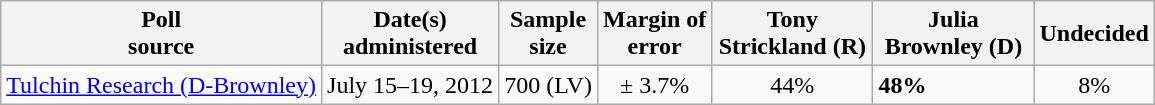<table class="wikitable">
<tr>
<th>Poll<br>source</th>
<th>Date(s)<br>administered</th>
<th>Sample<br>size</th>
<th>Margin of<br>error</th>
<th style="width:100px;">Tony<br>Strickland (R)</th>
<th style="width:100px;">Julia<br>Brownley (D)</th>
<th>Undecided</th>
</tr>
<tr>
<td><a href='#'>Tulchin Research (D-Brownley)</a></td>
<td align=center>July 15–19, 2012</td>
<td align=center>700 (LV)</td>
<td align=center>± 3.7%</td>
<td align=center>44%</td>
<td><strong>48%</strong></td>
<td align=center>8%</td>
</tr>
</table>
